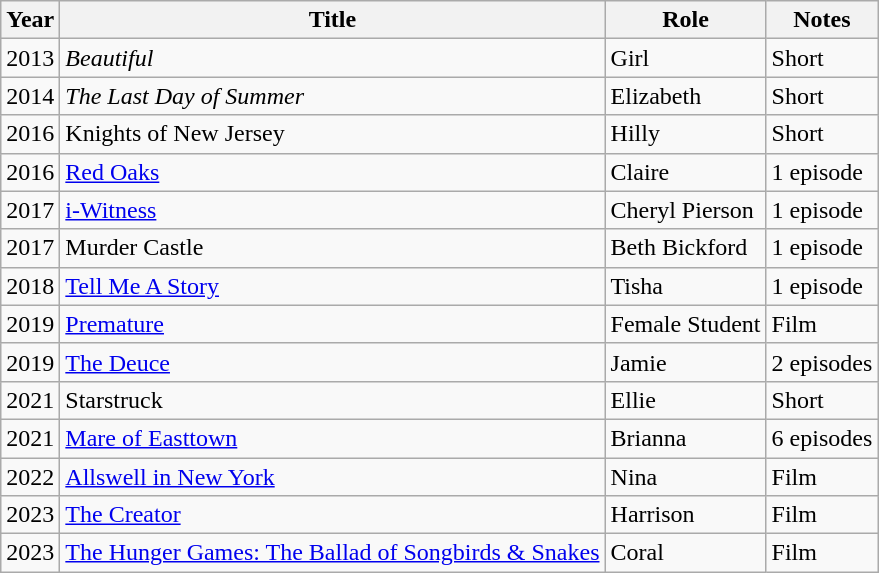<table class="wikitable sortable">
<tr>
<th>Year</th>
<th>Title</th>
<th>Role</th>
<th class="unsortable">Notes</th>
</tr>
<tr>
<td>2013</td>
<td><em>Beautiful</em></td>
<td>Girl</td>
<td>Short</td>
</tr>
<tr>
<td>2014</td>
<td><em>The Last Day of Summer</td>
<td>Elizabeth</td>
<td>Short</td>
</tr>
<tr>
<td>2016</td>
<td></em>Knights of New Jersey<em></td>
<td>Hilly</td>
<td>Short</td>
</tr>
<tr>
<td>2016</td>
<td></em><a href='#'>Red Oaks</a><em></td>
<td>Claire</td>
<td>1 episode</td>
</tr>
<tr>
<td>2017</td>
<td></em><a href='#'>i-Witness</a><em></td>
<td>Cheryl Pierson</td>
<td>1 episode</td>
</tr>
<tr>
<td>2017</td>
<td></em>Murder Castle<em></td>
<td>Beth Bickford</td>
<td>1 episode</td>
</tr>
<tr>
<td>2018</td>
<td></em><a href='#'> Tell Me A Story</a><em></td>
<td>Tisha</td>
<td>1 episode</td>
</tr>
<tr>
<td>2019</td>
<td></em><a href='#'>Premature</a><em></td>
<td>Female Student</td>
<td>Film</td>
</tr>
<tr>
<td>2019</td>
<td></em><a href='#'> The Deuce</a><em></td>
<td>Jamie</td>
<td>2 episodes</td>
</tr>
<tr>
<td>2021</td>
<td>Starstruck</td>
<td>Ellie</td>
<td>Short</td>
</tr>
<tr>
<td>2021</td>
<td></em><a href='#'>Mare of Easttown</a><em></td>
<td>Brianna</td>
<td>6 episodes</td>
</tr>
<tr>
<td>2022</td>
<td></em><a href='#'>Allswell in New York</a><em></td>
<td>Nina</td>
<td>Film</td>
</tr>
<tr>
<td>2023</td>
<td></em><a href='#'>The Creator</a><em></td>
<td>Harrison</td>
<td>Film</td>
</tr>
<tr>
<td>2023</td>
<td></em><a href='#'>The Hunger Games: The Ballad of Songbirds & Snakes</a><em></td>
<td>Coral</td>
<td>Film</td>
</tr>
</table>
